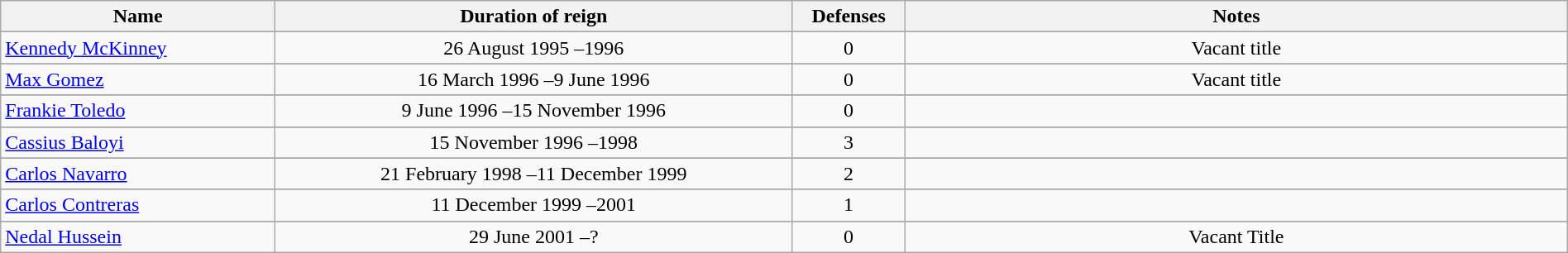<table class="wikitable" width=100%>
<tr>
<th width=17%>Name</th>
<th width=32%>Duration of reign</th>
<th width=7%>Defenses</th>
<th width=41%>Notes</th>
</tr>
<tr align=centergn=center>
</tr>
<tr align=center>
<td align=left> <a href='#'>Kennedy McKinney</a></td>
<td>26 August 1995 –1996</td>
<td>0</td>
<td>Vacant title</td>
</tr>
<tr align=centergn=center>
</tr>
<tr align=center>
<td align=left> <a href='#'>Max Gomez</a></td>
<td>16 March 1996 –9 June 1996</td>
<td>0</td>
<td>Vacant title</td>
</tr>
<tr align=centergn=center>
</tr>
<tr align=center>
<td align=left> <a href='#'>Frankie Toledo</a></td>
<td>9 June 1996 –15 November 1996</td>
<td>0</td>
<td></td>
</tr>
<tr align=centergn=center>
</tr>
<tr align=center>
<td align=left> <a href='#'>Cassius Baloyi</a></td>
<td>15 November 1996 –1998</td>
<td>3</td>
<td></td>
</tr>
<tr align=centergn=center>
</tr>
<tr align=center>
<td align=left> <a href='#'>Carlos Navarro</a></td>
<td>21 February 1998 –11 December 1999</td>
<td>2</td>
<td></td>
</tr>
<tr align=centergn=center>
</tr>
<tr align=center>
<td align=left> <a href='#'>Carlos Contreras</a></td>
<td>11 December 1999 –2001</td>
<td>1</td>
<td></td>
</tr>
<tr align=centergn=center>
</tr>
<tr align=center>
<td align=left> <a href='#'>Nedal Hussein</a></td>
<td>29 June 2001 –?</td>
<td>0</td>
<td>Vacant Title</td>
</tr>
</table>
